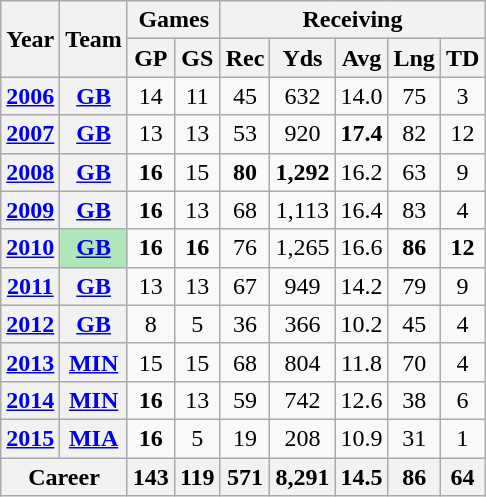<table class="wikitable" style="text-align: center;">
<tr>
<th rowspan="2">Year</th>
<th rowspan="2">Team</th>
<th colspan="2">Games</th>
<th colspan="5">Receiving</th>
</tr>
<tr>
<th>GP</th>
<th>GS</th>
<th>Rec</th>
<th>Yds</th>
<th>Avg</th>
<th>Lng</th>
<th>TD</th>
</tr>
<tr>
<th><a href='#'>2006</a></th>
<th><a href='#'>GB</a></th>
<td>14</td>
<td>11</td>
<td>45</td>
<td>632</td>
<td>14.0</td>
<td>75</td>
<td>3</td>
</tr>
<tr>
<th><a href='#'>2007</a></th>
<th><a href='#'>GB</a></th>
<td>13</td>
<td>13</td>
<td>53</td>
<td>920</td>
<td><strong>17.4</strong></td>
<td>82</td>
<td>12</td>
</tr>
<tr>
<th><a href='#'>2008</a></th>
<th><a href='#'>GB</a></th>
<td><strong>16</strong></td>
<td>15</td>
<td><strong>80</strong></td>
<td><strong>1,292</strong></td>
<td>16.2</td>
<td>63</td>
<td>9</td>
</tr>
<tr>
<th><a href='#'>2009</a></th>
<th><a href='#'>GB</a></th>
<td><strong>16</strong></td>
<td>13</td>
<td>68</td>
<td>1,113</td>
<td>16.4</td>
<td>83</td>
<td>4</td>
</tr>
<tr>
<th><a href='#'>2010</a></th>
<th style="background:#afe6ba;"><a href='#'>GB</a></th>
<td><strong>16</strong></td>
<td><strong>16</strong></td>
<td>76</td>
<td>1,265</td>
<td>16.6</td>
<td><strong>86</strong></td>
<td><strong>12</strong></td>
</tr>
<tr>
<th><a href='#'>2011</a></th>
<th><a href='#'>GB</a></th>
<td>13</td>
<td>13</td>
<td>67</td>
<td>949</td>
<td>14.2</td>
<td>79</td>
<td>9</td>
</tr>
<tr>
<th><a href='#'>2012</a></th>
<th><a href='#'>GB</a></th>
<td>8</td>
<td>5</td>
<td>36</td>
<td>366</td>
<td>10.2</td>
<td>45</td>
<td>4</td>
</tr>
<tr>
<th><a href='#'>2013</a></th>
<th><a href='#'>MIN</a></th>
<td>15</td>
<td>15</td>
<td>68</td>
<td>804</td>
<td>11.8</td>
<td>70</td>
<td>4</td>
</tr>
<tr>
<th><a href='#'>2014</a></th>
<th><a href='#'>MIN</a></th>
<td><strong>16</strong></td>
<td>13</td>
<td>59</td>
<td>742</td>
<td>12.6</td>
<td>38</td>
<td>6</td>
</tr>
<tr>
<th><a href='#'>2015</a></th>
<th><a href='#'>MIA</a></th>
<td><strong>16</strong></td>
<td>5</td>
<td>19</td>
<td>208</td>
<td>10.9</td>
<td>31</td>
<td>1</td>
</tr>
<tr>
<th colspan="2">Career</th>
<th>143</th>
<th>119</th>
<th>571</th>
<th>8,291</th>
<th>14.5</th>
<th>86</th>
<th>64</th>
</tr>
</table>
